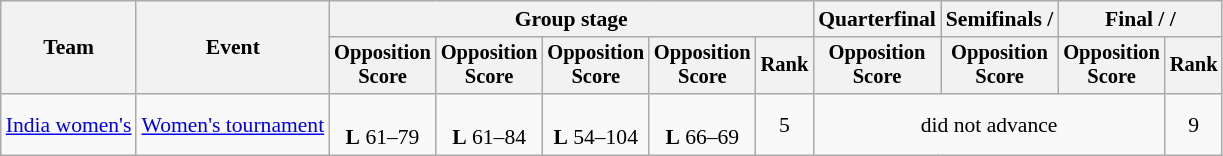<table class=wikitable style=font-size:90%;text-align:center>
<tr>
<th rowspan=2>Team</th>
<th rowspan=2>Event</th>
<th colspan=5>Group stage</th>
<th>Quarterfinal</th>
<th>Semifinals / </th>
<th colspan=2>Final /  / </th>
</tr>
<tr style="font-size:95%">
<th>Opposition<br>Score</th>
<th>Opposition<br>Score</th>
<th>Opposition<br>Score</th>
<th>Opposition<br>Score</th>
<th>Rank</th>
<th>Opposition<br>Score</th>
<th>Opposition<br>Score</th>
<th>Opposition<br>Score</th>
<th>Rank</th>
</tr>
<tr>
<td align=left><a href='#'>India women's</a></td>
<td align=left><a href='#'>Women's tournament</a></td>
<td><br><strong>L</strong> 61–79</td>
<td><br><strong>L</strong> 61–84</td>
<td><br><strong>L</strong> 54–104</td>
<td><br><strong>L</strong> 66–69</td>
<td>5</td>
<td colspan="3">did not advance</td>
<td>9</td>
</tr>
</table>
